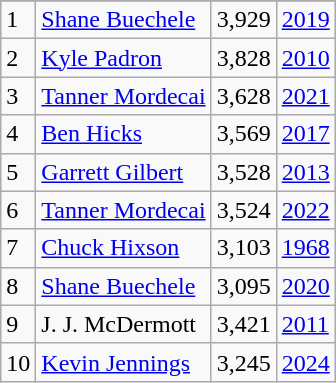<table class="wikitable">
<tr>
</tr>
<tr>
<td>1</td>
<td><a href='#'>Shane Buechele</a></td>
<td>3,929</td>
<td><a href='#'>2019</a></td>
</tr>
<tr>
<td>2</td>
<td><a href='#'>Kyle Padron</a></td>
<td>3,828</td>
<td><a href='#'>2010</a></td>
</tr>
<tr>
<td>3</td>
<td><a href='#'>Tanner Mordecai</a></td>
<td>3,628</td>
<td><a href='#'>2021</a></td>
</tr>
<tr>
<td>4</td>
<td><a href='#'>Ben Hicks</a></td>
<td>3,569</td>
<td><a href='#'>2017</a></td>
</tr>
<tr>
<td>5</td>
<td><a href='#'>Garrett Gilbert</a></td>
<td>3,528</td>
<td><a href='#'>2013</a></td>
</tr>
<tr>
<td>6</td>
<td><a href='#'>Tanner Mordecai</a></td>
<td>3,524</td>
<td><a href='#'>2022</a></td>
</tr>
<tr>
<td>7</td>
<td><a href='#'>Chuck Hixson</a></td>
<td>3,103</td>
<td><a href='#'>1968</a></td>
</tr>
<tr>
<td>8</td>
<td><a href='#'>Shane Buechele</a></td>
<td>3,095</td>
<td><a href='#'>2020</a></td>
</tr>
<tr>
<td>9</td>
<td>J. J. McDermott</td>
<td>3,421</td>
<td><a href='#'>2011</a></td>
</tr>
<tr>
<td>10</td>
<td><a href='#'>Kevin Jennings</a></td>
<td>3,245</td>
<td><a href='#'>2024</a></td>
</tr>
</table>
